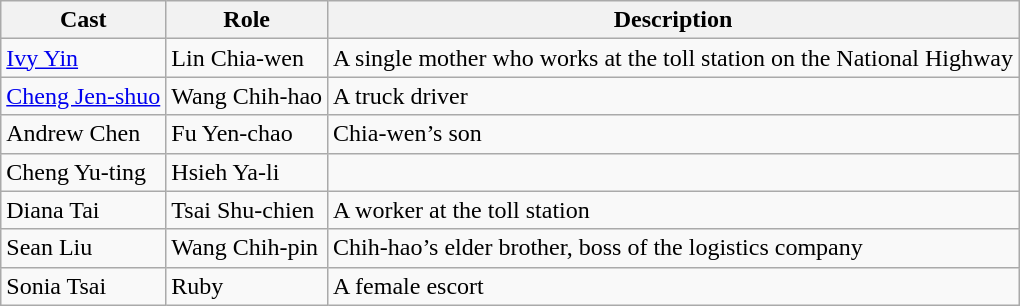<table class="wikitable">
<tr>
<th>Cast</th>
<th>Role</th>
<th>Description</th>
</tr>
<tr>
<td><a href='#'>Ivy Yin</a></td>
<td>Lin Chia-wen</td>
<td>A single mother who works at the toll station on the National Highway</td>
</tr>
<tr>
<td><a href='#'>Cheng Jen-shuo</a></td>
<td>Wang Chih-hao</td>
<td>A truck driver</td>
</tr>
<tr>
<td>Andrew Chen</td>
<td>Fu Yen-chao</td>
<td>Chia-wen’s son</td>
</tr>
<tr>
<td>Cheng Yu-ting</td>
<td>Hsieh Ya-li</td>
<td></td>
</tr>
<tr>
<td>Diana Tai</td>
<td>Tsai Shu-chien</td>
<td>A worker at the toll station</td>
</tr>
<tr>
<td>Sean Liu</td>
<td>Wang Chih-pin</td>
<td>Chih-hao’s elder brother, boss of the logistics company</td>
</tr>
<tr>
<td>Sonia Tsai</td>
<td>Ruby</td>
<td>A female escort</td>
</tr>
</table>
